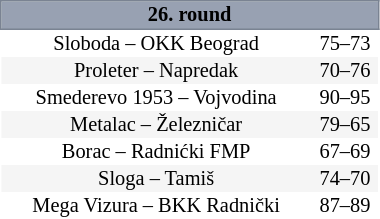<table border=0 cellspacing=0 cellpadding=1em style="font-size: 85%; border-collapse: collapse;" width=20%>
<tr>
<td colspan=5 bgcolor=#98A1B2 style="border:1px solid #7A8392;text-align:center;"><span><strong>26. round</strong></span></td>
</tr>
<tr align=center bgcolor=#FFFFFF>
<td>Sloboda – OKK Beograd</td>
<td>75–73</td>
</tr>
<tr align=center bgcolor=#f5f5f5>
<td>Proleter – Napredak</td>
<td>70–76</td>
</tr>
<tr align=center bgcolor=#FFFFFF>
<td>Smederevo 1953 – Vojvodina</td>
<td>90–95</td>
</tr>
<tr align=center bgcolor=#f5f5f5>
<td>Metalac – Železničar</td>
<td>79–65</td>
</tr>
<tr align=center bgcolor=#FFFFFF>
<td>Borac –  Radnićki FMP</td>
<td>67–69</td>
</tr>
<tr align=center bgcolor=#f5f5f5>
<td>Sloga – Tamiš</td>
<td>74–70</td>
</tr>
<tr align=center bgcolor=#FFFFFF>
<td>Mega Vizura – BKK Radnički</td>
<td>87–89</td>
</tr>
</table>
